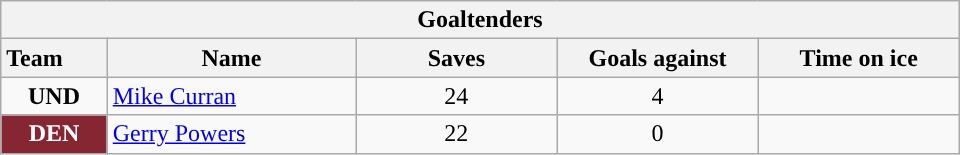<table class="wikitable" style="width:40em; text-align:right;">
<tr>
<th colspan=5>Goaltenders</th>
</tr>
<tr>
<th style="width:4em; text-align:left;">Team</th>
<th style="width:10em;">Name</th>
<th style="width:8em;">Saves</th>
<th style="width:8em;">Goals against</th>
<th style="width:8em;">Time on ice</th>
</tr>
<tr>
<td align=center><strong>UND</strong></td>
<td style="text-align:left;"><a href='#'>Mike Curran</a></td>
<td align=center>24</td>
<td align=center>4</td>
<td align=center></td>
</tr>
<tr>
<td align=center style="color:white; background:#862633; "><strong>DEN</strong></td>
<td style="text-align:left;"><a href='#'>Gerry Powers</a></td>
<td align=center>22</td>
<td align=center>0</td>
<td align=center></td>
</tr>
</table>
